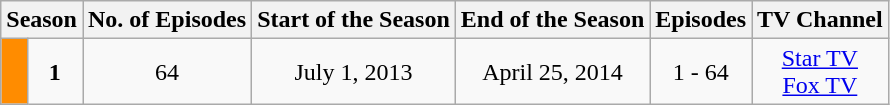<table class="wikitable">
<tr>
<th colspan=2>Season</th>
<th>No. of Episodes</th>
<th>Start of the Season</th>
<th>End of the Season</th>
<th>Episodes</th>
<th>TV Channel</th>
</tr>
<tr>
<td bgcolor="DarkOrange" height="10px"></td>
<td align="center"><strong>1</strong></td>
<td align="center">64</td>
<td align="center">July 1, 2013</td>
<td align="center">April 25, 2014</td>
<td align="center">1 - 64</td>
<td align="center"><a href='#'>Star TV</a><br><a href='#'>Fox TV</a></td>
</tr>
</table>
